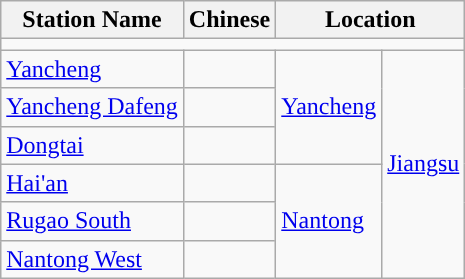<table class="wikitable">
<tr>
<th>Station Name</th>
<th>Chinese<br>

</th>
<th colspan="2">Location</th>
</tr>
<tr style="background:#">
<td colspan = "11"></td>
</tr>
<tr>
<td><a href='#'>Yancheng</a></td>
<td></td>
<td rowspan="3"><a href='#'>Yancheng</a></td>
<td rowspan="6"><a href='#'>Jiangsu</a></td>
</tr>
<tr>
<td><a href='#'>Yancheng Dafeng</a></td>
<td></td>
</tr>
<tr>
<td><a href='#'>Dongtai</a></td>
<td></td>
</tr>
<tr>
<td><a href='#'>Hai'an</a></td>
<td></td>
<td rowspan="3"><a href='#'>Nantong</a></td>
</tr>
<tr>
<td><a href='#'>Rugao South</a></td>
<td></td>
</tr>
<tr>
<td><a href='#'>Nantong West</a></td>
<td></td>
</tr>
</table>
